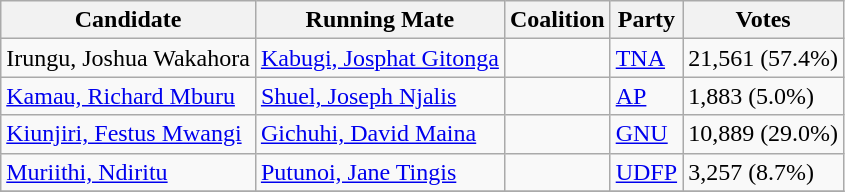<table class="wikitable sortable">
<tr>
<th>Candidate</th>
<th>Running Mate</th>
<th>Coalition</th>
<th>Party</th>
<th>Votes</th>
</tr>
<tr>
<td>Irungu, Joshua Wakahora</td>
<td><a href='#'>Kabugi, Josphat Gitonga</a></td>
<td></td>
<td><a href='#'>TNA</a></td>
<td>21,561 (57.4%)</td>
</tr>
<tr>
<td><a href='#'>Kamau, Richard Mburu</a></td>
<td><a href='#'>Shuel, Joseph Njalis</a></td>
<td></td>
<td><a href='#'>AP</a></td>
<td>1,883 (5.0%)</td>
</tr>
<tr>
<td><a href='#'>Kiunjiri, Festus Mwangi</a></td>
<td><a href='#'>Gichuhi, David Maina</a></td>
<td></td>
<td><a href='#'>GNU</a></td>
<td>10,889 (29.0%)</td>
</tr>
<tr>
<td><a href='#'>Muriithi, Ndiritu</a></td>
<td><a href='#'>Putunoi, Jane Tingis</a></td>
<td></td>
<td><a href='#'>UDFP</a></td>
<td>3,257 (8.7%)</td>
</tr>
<tr>
</tr>
</table>
